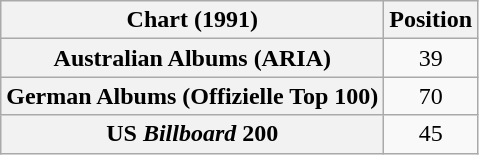<table class="wikitable sortable plainrowheaders">
<tr>
<th scope="col">Chart (1991)</th>
<th scope="col">Position</th>
</tr>
<tr>
<th scope="row">Australian Albums (ARIA)</th>
<td align="center">39</td>
</tr>
<tr>
<th scope="row">German Albums (Offizielle Top 100)</th>
<td align="center">70</td>
</tr>
<tr>
<th scope="row">US <em>Billboard</em> 200</th>
<td align="center">45</td>
</tr>
</table>
